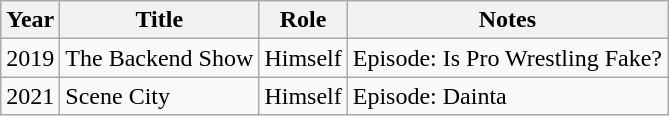<table class="wikitable">
<tr>
<th>Year</th>
<th>Title</th>
<th>Role</th>
<th>Notes</th>
</tr>
<tr>
<td>2019</td>
<td>The Backend Show</td>
<td>Himself</td>
<td>Episode: Is Pro Wrestling Fake?</td>
</tr>
<tr>
<td>2021</td>
<td>Scene City</td>
<td>Himself</td>
<td>Episode: Dainta</td>
</tr>
</table>
